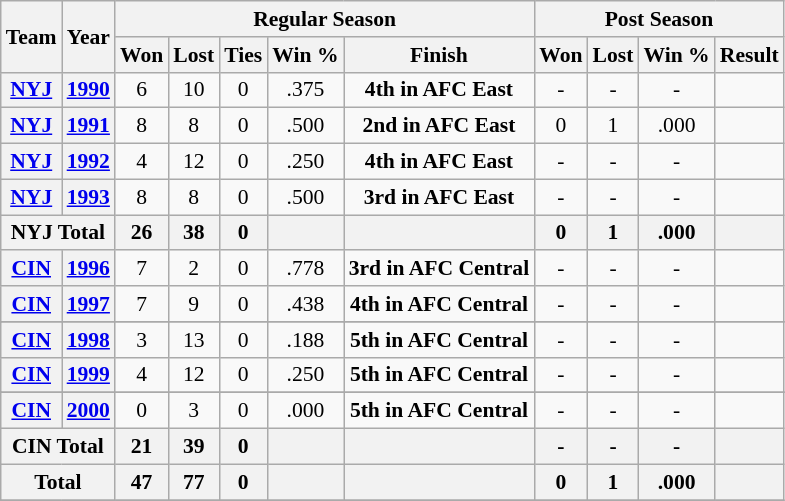<table class="wikitable" style="font-size: 90%; text-align:center;">
<tr>
<th rowspan="2">Team</th>
<th rowspan="2">Year</th>
<th colspan="5">Regular Season</th>
<th colspan="4">Post Season</th>
</tr>
<tr>
<th>Won</th>
<th>Lost</th>
<th>Ties</th>
<th>Win %</th>
<th>Finish</th>
<th>Won</th>
<th>Lost</th>
<th>Win %</th>
<th>Result</th>
</tr>
<tr>
<th><a href='#'>NYJ</a></th>
<th><a href='#'>1990</a></th>
<td>6</td>
<td>10</td>
<td>0</td>
<td>.375</td>
<td><strong>4th in AFC East</strong></td>
<td>-</td>
<td>-</td>
<td>-</td>
<td></td>
</tr>
<tr>
<th><a href='#'>NYJ</a></th>
<th><a href='#'>1991</a></th>
<td>8</td>
<td>8</td>
<td>0</td>
<td>.500</td>
<td><strong>2nd in AFC East</strong></td>
<td>0</td>
<td>1</td>
<td>.000</td>
<td></td>
</tr>
<tr>
<th><a href='#'>NYJ</a></th>
<th><a href='#'>1992</a></th>
<td>4</td>
<td>12</td>
<td>0</td>
<td>.250</td>
<td><strong>4th in AFC East</strong></td>
<td>-</td>
<td>-</td>
<td>-</td>
<td></td>
</tr>
<tr>
<th><a href='#'>NYJ</a></th>
<th><a href='#'>1993</a></th>
<td>8</td>
<td>8</td>
<td>0</td>
<td>.500</td>
<td><strong>3rd in AFC East</strong></td>
<td>-</td>
<td>-</td>
<td>-</td>
<td></td>
</tr>
<tr>
<th colspan="2">NYJ Total</th>
<th>26</th>
<th>38</th>
<th>0</th>
<th></th>
<th></th>
<th>0</th>
<th>1</th>
<th>.000</th>
<th></th>
</tr>
<tr>
<th><a href='#'>CIN</a></th>
<th><a href='#'>1996</a></th>
<td>7</td>
<td>2</td>
<td>0</td>
<td>.778</td>
<td><strong>3rd in AFC Central</strong></td>
<td>-</td>
<td>-</td>
<td>-</td>
<td></td>
</tr>
<tr>
<th><a href='#'>CIN</a></th>
<th><a href='#'>1997</a></th>
<td>7</td>
<td>9</td>
<td>0</td>
<td>.438</td>
<td><strong>4th in AFC Central</strong></td>
<td>-</td>
<td>-</td>
<td>-</td>
<td></td>
</tr>
<tr>
</tr>
<tr>
<th><a href='#'>CIN</a></th>
<th><a href='#'>1998</a></th>
<td>3</td>
<td>13</td>
<td>0</td>
<td>.188</td>
<td><strong>5th in AFC Central</strong></td>
<td>-</td>
<td>-</td>
<td>-</td>
<td></td>
</tr>
<tr>
<th><a href='#'>CIN</a></th>
<th><a href='#'>1999</a></th>
<td>4</td>
<td>12</td>
<td>0</td>
<td>.250</td>
<td><strong>5th in AFC Central</strong></td>
<td>-</td>
<td>-</td>
<td>-</td>
<td></td>
</tr>
<tr>
</tr>
<tr>
<th><a href='#'>CIN</a></th>
<th><a href='#'>2000</a></th>
<td>0</td>
<td>3</td>
<td>0</td>
<td>.000</td>
<td><strong>5th in AFC Central</strong></td>
<td>-</td>
<td>-</td>
<td>-</td>
<td></td>
</tr>
<tr>
<th colspan="2">CIN Total</th>
<th>21</th>
<th>39</th>
<th>0</th>
<th></th>
<th></th>
<th>-</th>
<th>-</th>
<th>-</th>
<th></th>
</tr>
<tr>
<th colspan="2">Total</th>
<th>47</th>
<th>77</th>
<th>0</th>
<th></th>
<th></th>
<th>0</th>
<th>1</th>
<th>.000</th>
<th></th>
</tr>
<tr>
</tr>
</table>
